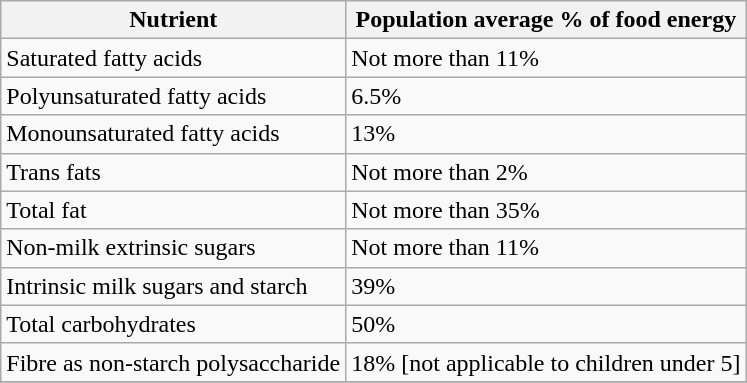<table class="wikitable">
<tr>
<th>Nutrient</th>
<th>Population average % of food energy</th>
</tr>
<tr>
<td>Saturated fatty acids</td>
<td>Not more than 11%</td>
</tr>
<tr>
<td>Polyunsaturated fatty acids</td>
<td>6.5%</td>
</tr>
<tr>
<td>Monounsaturated fatty acids</td>
<td>13%</td>
</tr>
<tr>
<td>Trans fats</td>
<td>Not more than 2%</td>
</tr>
<tr>
<td>Total fat</td>
<td>Not more than 35%</td>
</tr>
<tr>
<td>Non-milk extrinsic sugars</td>
<td>Not more than 11%</td>
</tr>
<tr>
<td>Intrinsic milk sugars and starch</td>
<td>39%</td>
</tr>
<tr>
<td>Total carbohydrates</td>
<td>50%</td>
</tr>
<tr>
<td>Fibre as non-starch polysaccharide</td>
<td>18% [not applicable to children under 5]</td>
</tr>
<tr>
</tr>
</table>
